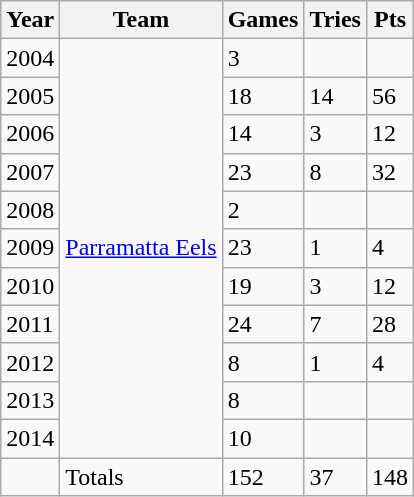<table class="wikitable">
<tr>
<th>Year</th>
<th>Team</th>
<th>Games</th>
<th>Tries</th>
<th>Pts</th>
</tr>
<tr>
<td>2004</td>
<td rowspan="11"> <a href='#'>Parramatta Eels</a></td>
<td>3</td>
<td></td>
<td></td>
</tr>
<tr>
<td>2005</td>
<td>18</td>
<td>14</td>
<td>56</td>
</tr>
<tr>
<td>2006</td>
<td>14</td>
<td>3</td>
<td>12</td>
</tr>
<tr>
<td>2007</td>
<td>23</td>
<td>8</td>
<td>32</td>
</tr>
<tr>
<td>2008</td>
<td>2</td>
<td></td>
<td></td>
</tr>
<tr>
<td>2009</td>
<td>23</td>
<td>1</td>
<td>4</td>
</tr>
<tr>
<td>2010</td>
<td>19</td>
<td>3</td>
<td>12</td>
</tr>
<tr>
<td>2011</td>
<td>24</td>
<td>7</td>
<td>28</td>
</tr>
<tr>
<td>2012</td>
<td>8</td>
<td>1</td>
<td>4</td>
</tr>
<tr>
<td>2013</td>
<td>8</td>
<td></td>
<td></td>
</tr>
<tr>
<td>2014</td>
<td>10</td>
<td></td>
<td></td>
</tr>
<tr>
<td></td>
<td>Totals</td>
<td>152</td>
<td>37</td>
<td>148</td>
</tr>
</table>
